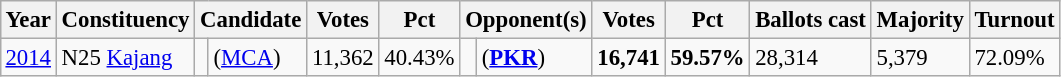<table class="wikitable" style="margin:0.5em ; font-size:95%">
<tr>
<th>Year</th>
<th>Constituency</th>
<th colspan=2>Candidate</th>
<th>Votes</th>
<th>Pct</th>
<th colspan=2>Opponent(s)</th>
<th>Votes</th>
<th>Pct</th>
<th>Ballots cast</th>
<th>Majority</th>
<th>Turnout</th>
</tr>
<tr>
<td><a href='#'>2014</a></td>
<td>N25 <a href='#'>Kajang</a></td>
<td></td>
<td> (<a href='#'>MCA</a>)</td>
<td align="right">11,362</td>
<td>40.43%</td>
<td></td>
<td> (<a href='#'><strong>PKR</strong></a>)</td>
<td align="right"><strong>16,741</strong></td>
<td><strong>59.57%</strong></td>
<td>28,314</td>
<td>5,379</td>
<td>72.09%</td>
</tr>
</table>
